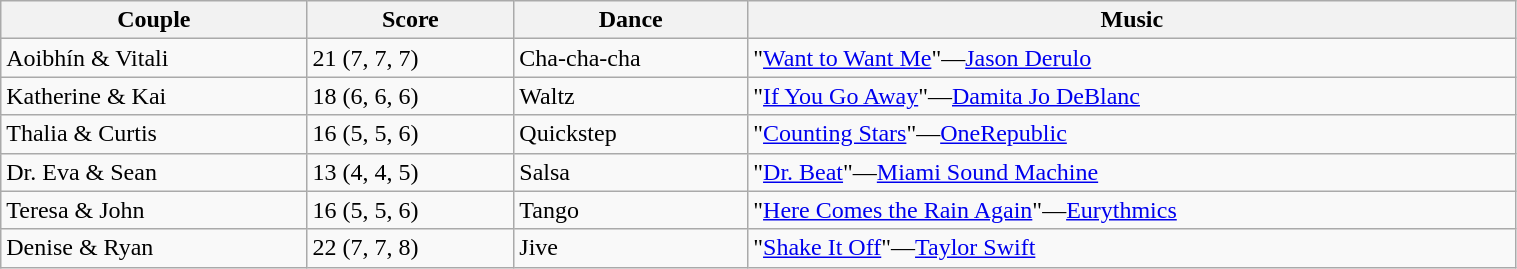<table class="wikitable" style="width:80%;">
<tr>
<th>Couple</th>
<th>Score</th>
<th>Dance</th>
<th>Music</th>
</tr>
<tr>
<td>Aoibhín & Vitali</td>
<td>21 (7, 7, 7)</td>
<td>Cha-cha-cha</td>
<td>"<a href='#'>Want to Want Me</a>"—<a href='#'>Jason Derulo</a></td>
</tr>
<tr>
<td>Katherine & Kai</td>
<td>18 (6, 6, 6)</td>
<td>Waltz</td>
<td>"<a href='#'>If You Go Away</a>"—<a href='#'>Damita Jo DeBlanc</a></td>
</tr>
<tr>
<td>Thalia & Curtis</td>
<td>16 (5, 5, 6)</td>
<td>Quickstep</td>
<td>"<a href='#'>Counting Stars</a>"—<a href='#'>OneRepublic</a></td>
</tr>
<tr>
<td>Dr. Eva & Sean</td>
<td>13 (4, 4, 5)</td>
<td>Salsa</td>
<td>"<a href='#'>Dr. Beat</a>"—<a href='#'>Miami Sound Machine</a></td>
</tr>
<tr>
<td>Teresa & John</td>
<td>16 (5, 5, 6)</td>
<td>Tango</td>
<td>"<a href='#'>Here Comes the Rain Again</a>"—<a href='#'>Eurythmics</a></td>
</tr>
<tr>
<td>Denise & Ryan</td>
<td>22 (7, 7, 8)</td>
<td>Jive</td>
<td>"<a href='#'>Shake It Off</a>"—<a href='#'>Taylor Swift</a></td>
</tr>
</table>
